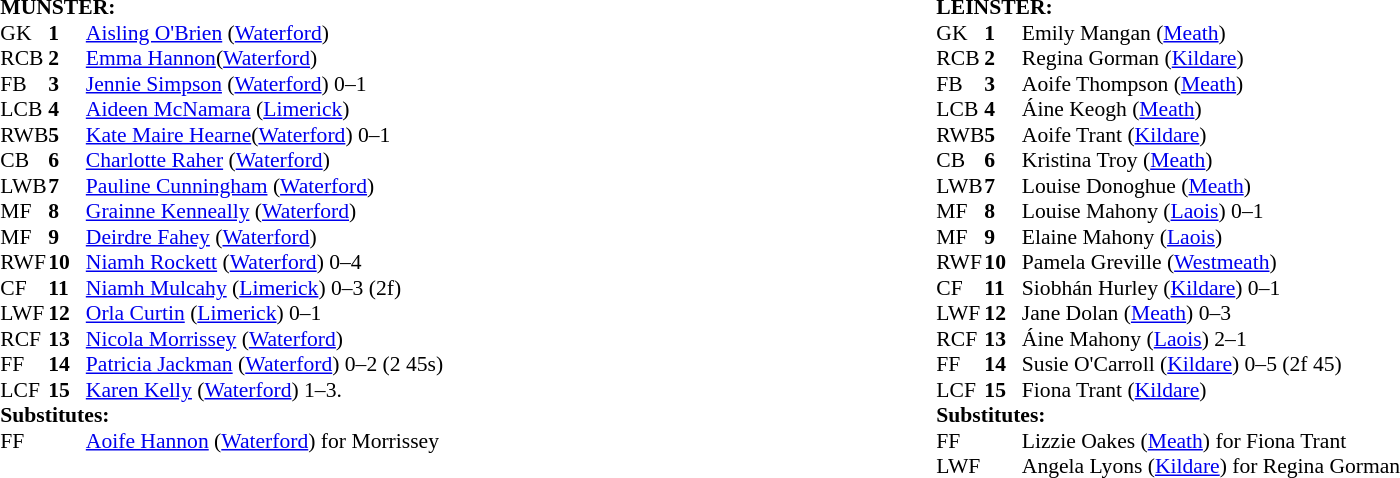<table width="100%">
<tr>
<td valign="top" width="50%"><br><table style="font-size: 90%" cellspacing="0" cellpadding="0" align=center>
<tr>
<td colspan="4"><strong>MUNSTER:</strong></td>
</tr>
<tr>
<th width="25"></th>
<th width="25"></th>
</tr>
<tr>
<td>GK</td>
<td><strong>1</strong></td>
<td><a href='#'>Aisling O'Brien</a> (<a href='#'>Waterford</a>)</td>
</tr>
<tr>
<td>RCB</td>
<td><strong>2</strong></td>
<td><a href='#'>Emma Hannon</a>(<a href='#'>Waterford</a>)</td>
</tr>
<tr>
<td>FB</td>
<td><strong>3</strong></td>
<td><a href='#'>Jennie Simpson</a> (<a href='#'>Waterford</a>) 0–1</td>
</tr>
<tr>
<td>LCB</td>
<td><strong>4</strong></td>
<td><a href='#'>Aideen McNamara</a> (<a href='#'>Limerick</a>)</td>
</tr>
<tr>
<td>RWB</td>
<td><strong>5</strong></td>
<td><a href='#'>Kate Maire Hearne</a>(<a href='#'>Waterford</a>) 0–1</td>
</tr>
<tr>
<td>CB</td>
<td><strong>6</strong></td>
<td><a href='#'>Charlotte Raher</a> (<a href='#'>Waterford</a>)</td>
</tr>
<tr>
<td>LWB</td>
<td><strong>7</strong></td>
<td><a href='#'>Pauline Cunningham</a> (<a href='#'>Waterford</a>)</td>
</tr>
<tr>
<td>MF</td>
<td><strong>8</strong></td>
<td><a href='#'>Grainne Kenneally</a> (<a href='#'>Waterford</a>)</td>
</tr>
<tr>
<td>MF</td>
<td><strong>9</strong></td>
<td><a href='#'>Deirdre Fahey</a> (<a href='#'>Waterford</a>)</td>
</tr>
<tr>
<td>RWF</td>
<td><strong>10</strong></td>
<td><a href='#'>Niamh Rockett</a> (<a href='#'>Waterford</a>) 0–4</td>
</tr>
<tr>
<td>CF</td>
<td><strong>11</strong></td>
<td><a href='#'>Niamh Mulcahy</a> (<a href='#'>Limerick</a>) 0–3 (2f)</td>
</tr>
<tr>
<td>LWF</td>
<td><strong>12</strong></td>
<td><a href='#'>Orla Curtin</a> (<a href='#'>Limerick</a>) 0–1</td>
</tr>
<tr>
<td>RCF</td>
<td><strong>13</strong></td>
<td><a href='#'>Nicola Morrissey</a> (<a href='#'>Waterford</a>) </td>
</tr>
<tr>
<td>FF</td>
<td><strong>14</strong></td>
<td><a href='#'>Patricia Jackman</a> (<a href='#'>Waterford</a>) 0–2 (2 45s)</td>
</tr>
<tr>
<td>LCF</td>
<td><strong>15</strong></td>
<td><a href='#'>Karen Kelly</a> (<a href='#'>Waterford</a>) 1–3.</td>
</tr>
<tr>
<td colspan=4><strong>Substitutes:</strong></td>
</tr>
<tr>
<td>FF</td>
<td></td>
<td><a href='#'>Aoife Hannon</a> (<a href='#'>Waterford</a>) for Morrissey </td>
</tr>
<tr>
</tr>
</table>
</td>
<td valign="top" width="50%"><br><table style="font-size: 90%" cellspacing="0" cellpadding="0" align=center>
<tr>
<td colspan="4"><strong>LEINSTER:</strong></td>
</tr>
<tr>
<th width="25"></th>
<th width="25"></th>
</tr>
<tr>
<td>GK</td>
<td><strong>1</strong></td>
<td>Emily Mangan (<a href='#'>Meath</a>)</td>
</tr>
<tr>
<td>RCB</td>
<td><strong>2</strong></td>
<td>Regina Gorman (<a href='#'>Kildare</a>) </td>
</tr>
<tr>
<td>FB</td>
<td><strong>3</strong></td>
<td>Aoife Thompson (<a href='#'>Meath</a>)</td>
</tr>
<tr>
<td>LCB</td>
<td><strong>4</strong></td>
<td>Áine Keogh (<a href='#'>Meath</a>)</td>
</tr>
<tr>
<td>RWB</td>
<td><strong>5</strong></td>
<td>Aoife Trant (<a href='#'>Kildare</a>)</td>
</tr>
<tr>
<td>CB</td>
<td><strong>6</strong></td>
<td>Kristina Troy (<a href='#'>Meath</a>)</td>
</tr>
<tr>
<td>LWB</td>
<td><strong>7</strong></td>
<td>Louise Donoghue (<a href='#'>Meath</a>)</td>
</tr>
<tr>
<td>MF</td>
<td><strong>8</strong></td>
<td>Louise Mahony (<a href='#'>Laois</a>) 0–1</td>
</tr>
<tr>
<td>MF</td>
<td><strong>9</strong></td>
<td>Elaine Mahony (<a href='#'>Laois</a>)</td>
</tr>
<tr>
<td>RWF</td>
<td><strong>10</strong></td>
<td>Pamela Greville (<a href='#'>Westmeath</a>)</td>
</tr>
<tr>
<td>CF</td>
<td><strong>11</strong></td>
<td>Siobhán Hurley (<a href='#'>Kildare</a>) 0–1</td>
</tr>
<tr>
<td>LWF</td>
<td><strong>12</strong></td>
<td>Jane Dolan (<a href='#'>Meath</a>) 0–3</td>
</tr>
<tr>
<td>RCF</td>
<td><strong>13</strong></td>
<td>Áine Mahony (<a href='#'>Laois</a>) 2–1</td>
</tr>
<tr>
<td>FF</td>
<td><strong>14</strong></td>
<td>Susie O'Carroll (<a href='#'>Kildare</a>) 0–5 (2f 45)</td>
</tr>
<tr>
<td>LCF</td>
<td><strong>15</strong></td>
<td>Fiona Trant (<a href='#'>Kildare</a>) </td>
</tr>
<tr>
<td colspan=4><strong>Substitutes:</strong></td>
</tr>
<tr>
<td>FF</td>
<td></td>
<td>Lizzie Oakes (<a href='#'>Meath</a>) for Fiona Trant </td>
</tr>
<tr>
<td>LWF</td>
<td></td>
<td>Angela Lyons (<a href='#'>Kildare</a>) for Regina Gorman </td>
</tr>
</table>
</td>
</tr>
</table>
